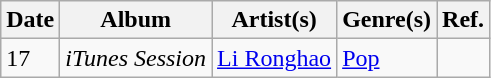<table class="wikitable">
<tr>
<th>Date</th>
<th>Album</th>
<th>Artist(s)</th>
<th>Genre(s)</th>
<th>Ref.</th>
</tr>
<tr>
<td>17</td>
<td><em>iTunes Session</em></td>
<td><a href='#'>Li Ronghao</a></td>
<td><a href='#'>Pop</a></td>
<td></td>
</tr>
</table>
